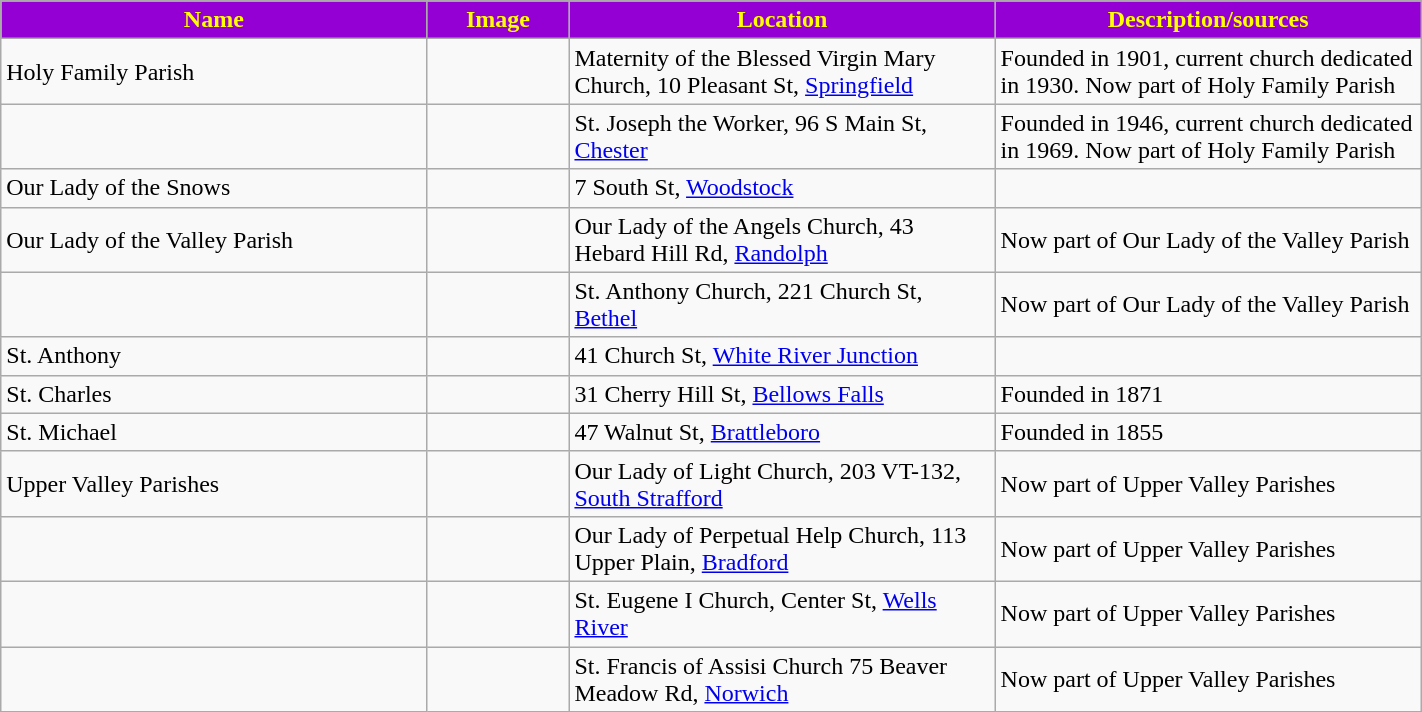<table class="wikitable sortable" style="width:75%">
<tr>
<th style="background:darkviolet; color:yellow;" width="30%"><strong>Name</strong></th>
<th style="background:darkviolet; color:yellow;" width="10%"><strong>Image</strong></th>
<th style="background:darkviolet; color:yellow;" width="30%"><strong>Location</strong></th>
<th style="background:darkviolet; color:yellow;" width="30%"><strong>Description/sources</strong></th>
</tr>
<tr>
<td>Holy Family Parish</td>
<td></td>
<td>Maternity of the Blessed Virgin Mary Church, 10 Pleasant St, <a href='#'>Springfield</a></td>
<td>Founded in 1901, current church dedicated in 1930. Now part of Holy Family Parish</td>
</tr>
<tr>
<td></td>
<td></td>
<td>St. Joseph the Worker, 96 S Main St, <a href='#'>Chester</a></td>
<td>Founded in 1946, current church dedicated in 1969. Now part of Holy Family Parish</td>
</tr>
<tr>
<td>Our Lady of the Snows</td>
<td></td>
<td>7 South St, <a href='#'>Woodstock</a></td>
<td></td>
</tr>
<tr>
<td>Our Lady of the Valley Parish</td>
<td></td>
<td>Our Lady of the Angels Church, 43 Hebard Hill Rd, <a href='#'>Randolph</a></td>
<td>Now part of Our Lady of the Valley Parish</td>
</tr>
<tr>
<td></td>
<td></td>
<td>St. Anthony Church, 221 Church St,  <a href='#'>Bethel</a></td>
<td>Now part of Our Lady of the Valley Parish</td>
</tr>
<tr>
<td>St. Anthony</td>
<td></td>
<td>41 Church St, <a href='#'>White River Junction</a></td>
<td></td>
</tr>
<tr>
<td>St. Charles</td>
<td></td>
<td>31 Cherry Hill St, <a href='#'>Bellows Falls</a></td>
<td>Founded in 1871</td>
</tr>
<tr>
<td>St. Michael</td>
<td></td>
<td>47 Walnut St, <a href='#'>Brattleboro</a></td>
<td>Founded in 1855</td>
</tr>
<tr>
<td>Upper Valley Parishes</td>
<td></td>
<td>Our Lady of Light Church, 203 VT-132, <a href='#'>South Strafford</a></td>
<td>Now part of Upper Valley Parishes</td>
</tr>
<tr>
<td></td>
<td></td>
<td>Our Lady of Perpetual Help Church, 113 Upper Plain,  <a href='#'>Bradford</a></td>
<td>Now part of Upper Valley Parishes</td>
</tr>
<tr>
<td></td>
<td></td>
<td>St. Eugene I Church, Center St, <a href='#'>Wells River</a></td>
<td>Now part of Upper Valley Parishes</td>
</tr>
<tr>
<td></td>
<td></td>
<td>St. Francis of Assisi Church 75 Beaver Meadow Rd, <a href='#'>Norwich</a></td>
<td>Now part of Upper Valley Parishes</td>
</tr>
</table>
